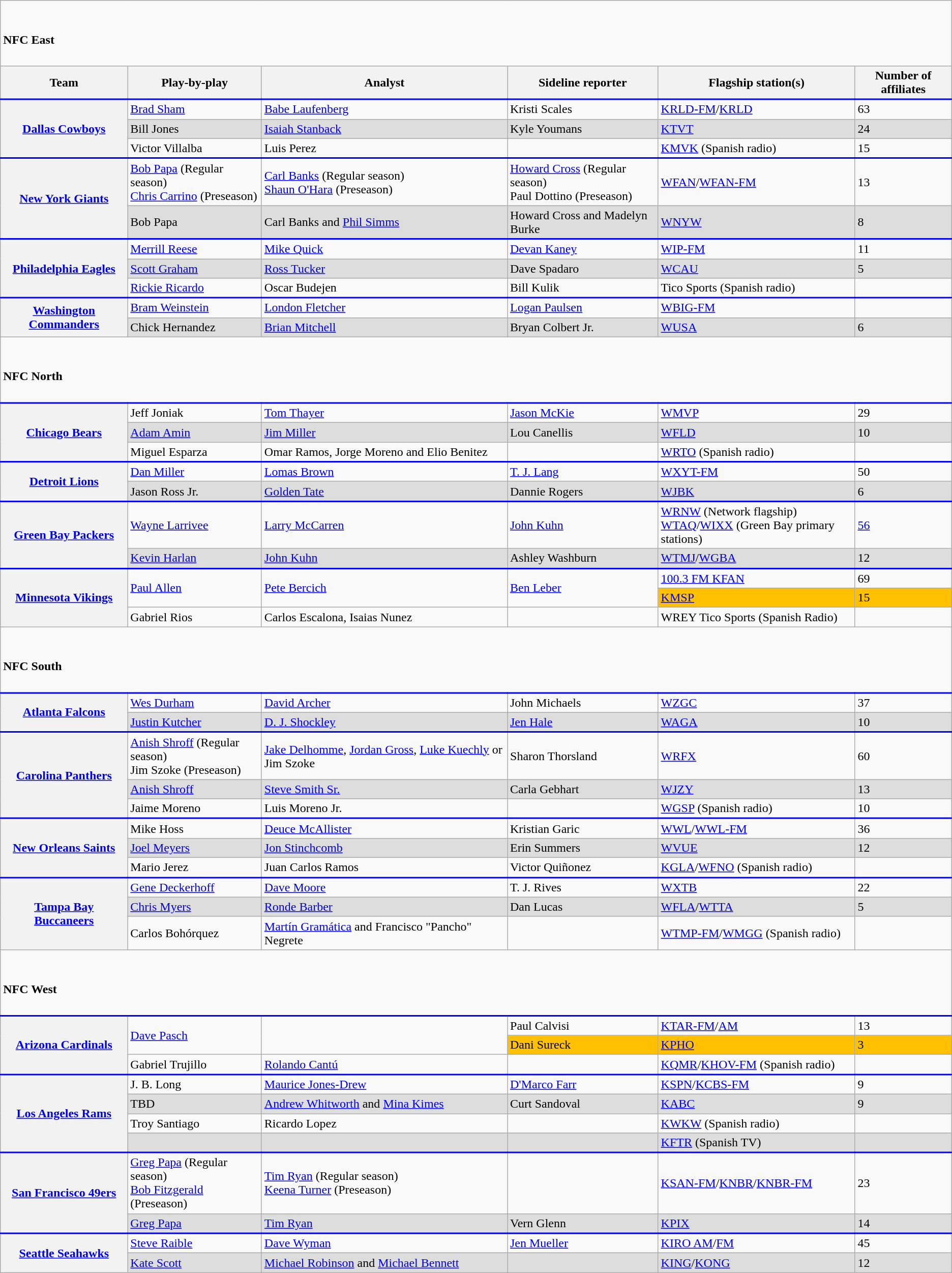<table class="wikitable">
<tr>
<td colspan="7" style="text-align:left;"><br><h4>NFC East</h4></td>
</tr>
<tr>
<th>Team</th>
<th>Play-by-play</th>
<th>Analyst</th>
<th>Sideline reporter</th>
<th>Flagship station(s)</th>
<th>Number of affiliates</th>
</tr>
<tr style="border-top:2px solid blue">
<th scope="row" rowspan="3"><a href='#'>Dallas Cowboys</a></th>
<td><a href='#'>Brad Sham</a></td>
<td><a href='#'>Babe Laufenberg</a></td>
<td>Kristi Scales</td>
<td><a href='#'>KRLD-FM</a>/<a href='#'>KRLD</a></td>
<td>63</td>
</tr>
<tr style="background:#ddd;">
<td>Bill Jones</td>
<td><a href='#'>Isaiah Stanback</a></td>
<td>Kyle Youmans</td>
<td><a href='#'>KTVT</a></td>
<td>24</td>
</tr>
<tr>
<td>Victor Villalba</td>
<td>Luis Perez</td>
<td></td>
<td><a href='#'>KMVK</a> (Spanish radio)</td>
<td>15</td>
</tr>
<tr style="border-top:2px solid blue">
<th scope="row" rowspan="2"><a href='#'>New York Giants</a></th>
<td><a href='#'>Bob Papa</a> (Regular season)<br><a href='#'>Chris Carrino</a> (Preseason)</td>
<td><a href='#'>Carl Banks</a> (Regular season)<br><a href='#'>Shaun O'Hara</a> (Preseason)</td>
<td><a href='#'>Howard Cross</a> (Regular season)<br>Paul Dottino (Preseason)</td>
<td><a href='#'>WFAN</a>/<a href='#'>WFAN-FM</a></td>
<td>13</td>
</tr>
<tr style="background:#ddd;">
<td>Bob Papa</td>
<td>Carl Banks and <a href='#'>Phil Simms</a></td>
<td>Howard Cross and Madelyn Burke</td>
<td><a href='#'>WNYW</a></td>
<td>8</td>
</tr>
<tr style="border-top:2px solid blue">
<th scope="row" rowspan="3"><a href='#'>Philadelphia Eagles</a></th>
<td><a href='#'>Merrill Reese</a></td>
<td><a href='#'>Mike Quick</a></td>
<td><a href='#'>Devan Kaney</a></td>
<td><a href='#'>WIP-FM</a></td>
<td>11</td>
</tr>
<tr style="background:#ddd;">
<td><a href='#'>Scott Graham</a></td>
<td><a href='#'>Ross Tucker</a></td>
<td>Dave Spadaro</td>
<td><a href='#'>WCAU</a></td>
<td>5</td>
</tr>
<tr>
<td><a href='#'>Rickie Ricardo</a></td>
<td>Oscar Budejen</td>
<td>Bill Kulik</td>
<td>Tico Sports (Spanish radio)</td>
<td></td>
</tr>
<tr style="border-top:2px solid blue">
<th scope="row" rowspan="2"><a href='#'>Washington Commanders</a></th>
<td><a href='#'>Bram Weinstein</a></td>
<td><a href='#'>London Fletcher</a></td>
<td><a href='#'>Logan Paulsen</a></td>
<td><a href='#'>WBIG-FM</a></td>
<td></td>
</tr>
<tr style="background:#ddd;">
<td>Chick Hernandez</td>
<td><a href='#'>Brian Mitchell</a></td>
<td>Bryan Colbert Jr.</td>
<td><a href='#'>WUSA</a></td>
<td>6</td>
</tr>
<tr>
<td colspan="7" style="text-align:left;"><br><h4>NFC North</h4></td>
</tr>
<tr style="border-top:2px solid blue">
<th scope="row" rowspan="3"><a href='#'>Chicago Bears</a></th>
<td>Jeff Joniak</td>
<td><a href='#'>Tom Thayer</a></td>
<td><a href='#'>Jason McKie</a></td>
<td><a href='#'>WMVP</a></td>
<td>29</td>
</tr>
<tr style="background:#ddd;">
<td><a href='#'>Adam Amin</a></td>
<td><a href='#'>Jim Miller</a></td>
<td>Lou Canellis</td>
<td><a href='#'>WFLD</a></td>
<td>10</td>
</tr>
<tr>
<td>Miguel Esparza</td>
<td>Omar Ramos, Jorge Moreno and Elio Benitez</td>
<td></td>
<td><a href='#'>WRTO</a> (Spanish radio)</td>
<td></td>
</tr>
<tr style="border-top:2px solid blue">
<th scope="row" rowspan="2"><a href='#'>Detroit Lions</a></th>
<td><a href='#'>Dan Miller</a></td>
<td><a href='#'>Lomas Brown</a></td>
<td><a href='#'>T. J. Lang</a></td>
<td><a href='#'>WXYT-FM</a></td>
<td>50</td>
</tr>
<tr style="background:#ddd;">
<td>Jason Ross Jr.</td>
<td><a href='#'>Golden Tate</a></td>
<td>Dannie Rogers</td>
<td><a href='#'>WJBK</a></td>
<td>6</td>
</tr>
<tr style="border-top:2px solid blue">
<th scope="row" rowspan="2"><a href='#'>Green Bay Packers</a></th>
<td><a href='#'>Wayne Larrivee</a></td>
<td><a href='#'>Larry McCarren</a></td>
<td><a href='#'>John Kuhn</a></td>
<td><a href='#'>WRNW</a> (Network flagship)<br><a href='#'>WTAQ</a>/<a href='#'>WIXX</a> (Green Bay primary stations)</td>
<td><a href='#'>56</a></td>
</tr>
<tr style="background:#ddd;">
<td><a href='#'>Kevin Harlan</a></td>
<td><a href='#'>John Kuhn</a></td>
<td>Ashley Washburn</td>
<td><a href='#'>WTMJ</a>/<a href='#'>WGBA</a></td>
<td>12</td>
</tr>
<tr style="border-top:2px solid blue">
<th rowspan="3" scope="row"><a href='#'>Minnesota Vikings</a></th>
<td rowspan="2"><a href='#'>Paul Allen</a></td>
<td rowspan="2"><a href='#'>Pete Bercich</a></td>
<td rowspan="2"><a href='#'>Ben Leber</a></td>
<td><a href='#'>100.3 FM KFAN</a></td>
<td>69</td>
</tr>
<tr style="background:#ffc000;">
<td><a href='#'>KMSP</a></td>
<td>15</td>
</tr>
<tr>
<td>Gabriel Rios</td>
<td>Carlos Escalona, Isaias Nunez</td>
<td></td>
<td>WREY Tico Sports (Spanish Radio)</td>
<td></td>
</tr>
<tr>
<td colspan="7" style="text-align:left;"><br><h4>NFC South</h4></td>
</tr>
<tr style="border-top:2px solid blue">
<th scope="row" rowspan="2"><a href='#'>Atlanta Falcons</a></th>
<td><a href='#'>Wes Durham</a></td>
<td><a href='#'>David Archer</a></td>
<td>John Michaels</td>
<td><a href='#'>WZGC</a></td>
<td>37</td>
</tr>
<tr style="background:#ddd;">
<td><a href='#'>Justin Kutcher</a></td>
<td><a href='#'>D. J. Shockley</a></td>
<td><a href='#'>Jen Hale</a></td>
<td><a href='#'>WAGA</a></td>
<td>10</td>
</tr>
<tr style="border-top:2px solid blue">
<th scope="row" rowspan="3"><a href='#'>Carolina Panthers</a></th>
<td><a href='#'>Anish Shroff</a> (Regular season)<br>Jim Szoke (Preseason)</td>
<td><a href='#'>Jake Delhomme</a>, <a href='#'>Jordan Gross</a>, <a href='#'>Luke Kuechly</a> or Jim Szoke</td>
<td>Sharon Thorsland</td>
<td><a href='#'>WRFX</a></td>
<td>60</td>
</tr>
<tr style="background:#ddd;">
<td><a href='#'>Anish Shroff</a></td>
<td><a href='#'>Steve Smith Sr.</a></td>
<td>Carla Gebhart</td>
<td><a href='#'>WJZY</a></td>
<td>13</td>
</tr>
<tr>
<td>Jaime Moreno</td>
<td>Luis Moreno Jr.</td>
<td></td>
<td><a href='#'>WGSP</a> (Spanish radio)</td>
<td>10</td>
</tr>
<tr style="border-top:2px solid blue">
<th scope="row" rowspan="3"><a href='#'>New Orleans Saints</a></th>
<td>Mike Hoss</td>
<td><a href='#'>Deuce McAllister</a></td>
<td>Kristian Garic</td>
<td><a href='#'>WWL</a>/<a href='#'>WWL-FM</a></td>
<td>36</td>
</tr>
<tr style="background:#ddd;">
<td><a href='#'>Joel Meyers</a></td>
<td><a href='#'>Jon Stinchcomb</a></td>
<td>Erin Summers</td>
<td><a href='#'>WVUE</a></td>
<td>12</td>
</tr>
<tr>
<td>Mario Jerez</td>
<td>Juan Carlos Ramos</td>
<td>Victor Quiñonez</td>
<td><a href='#'>KGLA</a>/<a href='#'>WFNO</a> (Spanish radio)</td>
<td></td>
</tr>
<tr style="border-top:2px solid blue">
<th scope="row" rowspan="3"><a href='#'>Tampa Bay Buccaneers</a></th>
<td><a href='#'>Gene Deckerhoff</a></td>
<td><a href='#'>Dave Moore</a></td>
<td>T. J. Rives</td>
<td><a href='#'>WXTB</a></td>
<td>22</td>
</tr>
<tr style="background:#ddd;">
<td><a href='#'>Chris Myers</a></td>
<td><a href='#'>Ronde Barber</a></td>
<td>Dan Lucas</td>
<td><a href='#'>WFLA</a>/<a href='#'>WTTA</a></td>
<td>5</td>
</tr>
<tr>
<td>Carlos Bohórquez</td>
<td><a href='#'>Martín Gramática</a> and Francisco "Pancho" Negrete</td>
<td></td>
<td><a href='#'>WTMP-FM</a>/<a href='#'>WMGG</a> (Spanish radio)</td>
<td></td>
</tr>
<tr>
<td colspan="7" style="text-align:left;"><br><h4>NFC West</h4></td>
</tr>
<tr style="border-top:2px solid blue">
<th scope="row" rowspan="3"><a href='#'>Arizona Cardinals</a></th>
<td rowspan="2"><a href='#'>Dave Pasch</a></td>
<td rowspan="2"></td>
<td>Paul Calvisi</td>
<td><a href='#'>KTAR-FM</a>/<a href='#'>AM</a></td>
<td>13</td>
</tr>
<tr style="background:#ffc000;">
<td>Dani Sureck</td>
<td><a href='#'>KPHO</a></td>
<td>3</td>
</tr>
<tr>
<td>Gabriel Trujillo</td>
<td><a href='#'>Rolando Cantú</a></td>
<td></td>
<td><a href='#'>KQMR</a>/<a href='#'>KHOV-FM</a> (Spanish radio)</td>
<td></td>
</tr>
<tr style="border-top:2px solid blue">
<th scope="row" rowspan="4"><a href='#'>Los Angeles Rams</a></th>
<td>J. B. Long</td>
<td><a href='#'>Maurice Jones-Drew</a></td>
<td><a href='#'>D'Marco Farr</a></td>
<td><a href='#'>KSPN</a>/<a href='#'>KCBS-FM</a></td>
<td>9</td>
</tr>
<tr style="background:#ddd;">
<td>TBD</td>
<td><a href='#'>Andrew Whitworth</a> and <a href='#'>Mina Kimes</a></td>
<td>Curt Sandoval</td>
<td><a href='#'>KABC</a></td>
<td>9</td>
</tr>
<tr>
<td>Troy Santiago</td>
<td>Ricardo Lopez</td>
<td></td>
<td><a href='#'>KWKW</a> (Spanish radio)</td>
<td></td>
</tr>
<tr style="background:#ddd;">
<td></td>
<td></td>
<td></td>
<td><a href='#'>KFTR</a> (Spanish TV)</td>
<td></td>
</tr>
<tr style="border-top:2px solid blue">
<th scope="row" rowspan="2"><a href='#'>San Francisco 49ers</a></th>
<td><a href='#'>Greg Papa</a> (Regular season)<br><a href='#'>Bob Fitzgerald</a> (Preseason)</td>
<td><a href='#'>Tim Ryan</a> (Regular season)<br><a href='#'>Keena Turner</a> (Preseason)</td>
<td></td>
<td><a href='#'>KSAN-FM</a>/<a href='#'>KNBR</a>/<a href='#'>KNBR-FM</a></td>
<td>23</td>
</tr>
<tr style="background:#ddd;">
<td><a href='#'>Greg Papa</a></td>
<td><a href='#'>Tim Ryan</a></td>
<td>Vern Glenn</td>
<td><a href='#'>KPIX</a></td>
<td>14</td>
</tr>
<tr style="border-top:2px solid blue">
<th scope="row" rowspan="2"><a href='#'>Seattle Seahawks</a></th>
<td><a href='#'>Steve Raible</a></td>
<td><a href='#'>Dave Wyman</a></td>
<td><a href='#'>Jen Mueller</a></td>
<td><a href='#'>KIRO AM</a>/<a href='#'>FM</a></td>
<td>45</td>
</tr>
<tr style="background:#ddd;">
<td><a href='#'>Kate Scott</a></td>
<td><a href='#'>Michael Robinson</a> and <a href='#'>Michael Bennett</a></td>
<td></td>
<td><a href='#'>KING</a>/<a href='#'>KONG</a></td>
<td>12</td>
</tr>
</table>
